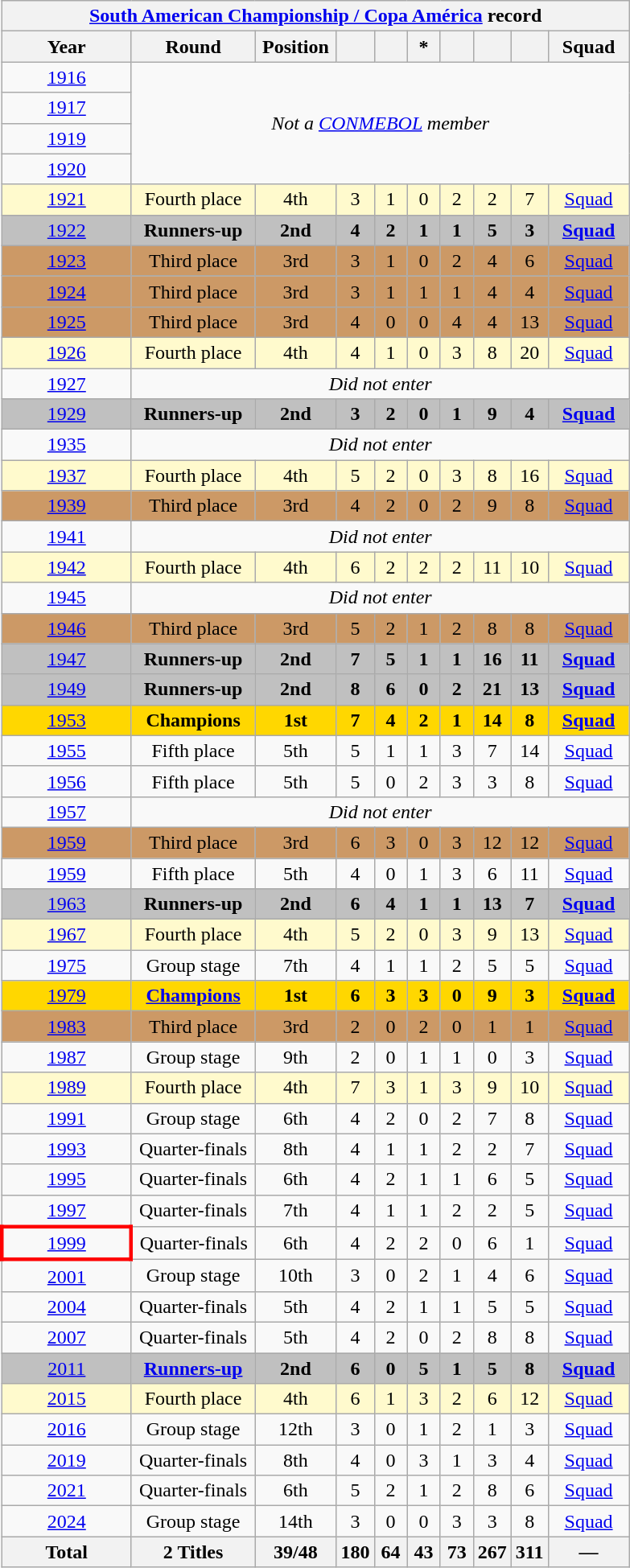<table class="wikitable" style="text-align:center">
<tr>
<th colspan=10><a href='#'>South American Championship / Copa América</a> record</th>
</tr>
<tr>
<th width=100>Year</th>
<th width=95>Round</th>
<th width=60>Position</th>
<th width=20></th>
<th width=20></th>
<th width=20>*</th>
<th width=20></th>
<th width=20></th>
<th width=20></th>
<th width=60>Squad</th>
</tr>
<tr>
<td> <a href='#'>1916</a></td>
<td colspan=9 rowspan=4><em>Not a <a href='#'>CONMEBOL</a> member</em></td>
</tr>
<tr>
<td> <a href='#'>1917</a></td>
</tr>
<tr>
<td> <a href='#'>1919</a></td>
</tr>
<tr>
<td> <a href='#'>1920</a></td>
</tr>
<tr style="text-align:center; background:LemonChiffon;">
<td> <a href='#'>1921</a></td>
<td>Fourth place</td>
<td>4th</td>
<td>3</td>
<td>1</td>
<td>0</td>
<td>2</td>
<td>2</td>
<td>7</td>
<td><a href='#'>Squad</a></td>
</tr>
<tr style="text-align:center; background:silver;">
<td> <a href='#'>1922</a></td>
<td><strong>Runners-up</strong></td>
<td><strong>2nd</strong></td>
<td><strong>4</strong></td>
<td><strong>2</strong></td>
<td><strong>1</strong></td>
<td><strong>1</strong></td>
<td><strong>5</strong></td>
<td><strong>3</strong></td>
<td><strong><a href='#'>Squad</a></strong></td>
</tr>
<tr style="text-align:center; background:#c96;">
<td> <a href='#'>1923</a></td>
<td>Third place</td>
<td>3rd</td>
<td>3</td>
<td>1</td>
<td>0</td>
<td>2</td>
<td>4</td>
<td>6</td>
<td><a href='#'>Squad</a></td>
</tr>
<tr style="text-align:center; background:#c96;">
<td> <a href='#'>1924</a></td>
<td>Third place</td>
<td>3rd</td>
<td>3</td>
<td>1</td>
<td>1</td>
<td>1</td>
<td>4</td>
<td>4</td>
<td><a href='#'>Squad</a></td>
</tr>
<tr style="text-align:center; background:#c96;">
<td> <a href='#'>1925</a></td>
<td>Third place</td>
<td>3rd</td>
<td>4</td>
<td>0</td>
<td>0</td>
<td>4</td>
<td>4</td>
<td>13</td>
<td><a href='#'>Squad</a></td>
</tr>
<tr style="text-align:center; background:LemonChiffon;">
<td> <a href='#'>1926</a></td>
<td>Fourth place</td>
<td>4th</td>
<td>4</td>
<td>1</td>
<td>0</td>
<td>3</td>
<td>8</td>
<td>20</td>
<td><a href='#'>Squad</a></td>
</tr>
<tr>
<td> <a href='#'>1927</a></td>
<td colspan=9><em>Did not enter</em></td>
</tr>
<tr style="text-align:center; background:silver;">
<td> <a href='#'>1929</a></td>
<td><strong>Runners-up</strong></td>
<td><strong>2nd</strong></td>
<td><strong>3</strong></td>
<td><strong>2</strong></td>
<td><strong>0</strong></td>
<td><strong>1</strong></td>
<td><strong>9</strong></td>
<td><strong>4</strong></td>
<td><strong><a href='#'>Squad</a></strong></td>
</tr>
<tr>
<td> <a href='#'>1935</a></td>
<td colspan=9><em>Did not enter</em></td>
</tr>
<tr style="text-align:center; background:LemonChiffon;">
<td> <a href='#'>1937</a></td>
<td>Fourth place</td>
<td>4th</td>
<td>5</td>
<td>2</td>
<td>0</td>
<td>3</td>
<td>8</td>
<td>16</td>
<td><a href='#'>Squad</a></td>
</tr>
<tr style="text-align:center; background:#c96;">
<td> <a href='#'>1939</a></td>
<td>Third place</td>
<td>3rd</td>
<td>4</td>
<td>2</td>
<td>0</td>
<td>2</td>
<td>9</td>
<td>8</td>
<td><a href='#'>Squad</a></td>
</tr>
<tr>
<td> <a href='#'>1941</a></td>
<td colspan=9><em>Did not enter</em></td>
</tr>
<tr style="text-align:center; background:LemonChiffon;">
<td> <a href='#'>1942</a></td>
<td>Fourth place</td>
<td>4th</td>
<td>6</td>
<td>2</td>
<td>2</td>
<td>2</td>
<td>11</td>
<td>10</td>
<td><a href='#'>Squad</a></td>
</tr>
<tr>
<td> <a href='#'>1945</a></td>
<td colspan=9><em>Did not enter</em></td>
</tr>
<tr style="text-align:center; background:#c96;">
<td> <a href='#'>1946</a></td>
<td>Third place</td>
<td>3rd</td>
<td>5</td>
<td>2</td>
<td>1</td>
<td>2</td>
<td>8</td>
<td>8</td>
<td><a href='#'>Squad</a></td>
</tr>
<tr style="text-align:center; background:silver;">
<td> <a href='#'>1947</a></td>
<td><strong>Runners-up</strong></td>
<td><strong>2nd</strong></td>
<td><strong>7</strong></td>
<td><strong>5</strong></td>
<td><strong>1</strong></td>
<td><strong>1</strong></td>
<td><strong>16</strong></td>
<td><strong>11</strong></td>
<td><strong><a href='#'>Squad</a></strong></td>
</tr>
<tr style="text-align:center; background:silver;">
<td> <a href='#'>1949</a></td>
<td><strong>Runners-up</strong></td>
<td><strong>2nd</strong></td>
<td><strong>8</strong></td>
<td><strong>6</strong></td>
<td><strong>0</strong></td>
<td><strong>2</strong></td>
<td><strong>21</strong></td>
<td><strong>13</strong></td>
<td><strong><a href='#'>Squad</a></strong></td>
</tr>
<tr style="text-align:center; background:gold;">
<td> <a href='#'>1953</a></td>
<td><strong>Champions</strong></td>
<td><strong>1st</strong></td>
<td><strong>7</strong></td>
<td><strong>4</strong></td>
<td><strong>2</strong></td>
<td><strong>1</strong></td>
<td><strong>14</strong></td>
<td><strong>8</strong></td>
<td><strong><a href='#'>Squad</a></strong></td>
</tr>
<tr>
<td> <a href='#'>1955</a></td>
<td>Fifth place</td>
<td>5th</td>
<td>5</td>
<td>1</td>
<td>1</td>
<td>3</td>
<td>7</td>
<td>14</td>
<td><a href='#'>Squad</a></td>
</tr>
<tr>
<td> <a href='#'>1956</a></td>
<td>Fifth place</td>
<td>5th</td>
<td>5</td>
<td>0</td>
<td>2</td>
<td>3</td>
<td>3</td>
<td>8</td>
<td><a href='#'>Squad</a></td>
</tr>
<tr>
<td> <a href='#'>1957</a></td>
<td colspan=9><em>Did not enter</em></td>
</tr>
<tr style="text-align:center; background:#c96;">
<td> <a href='#'>1959</a></td>
<td>Third place</td>
<td>3rd</td>
<td>6</td>
<td>3</td>
<td>0</td>
<td>3</td>
<td>12</td>
<td>12</td>
<td><a href='#'>Squad</a></td>
</tr>
<tr>
<td> <a href='#'>1959</a></td>
<td>Fifth place</td>
<td>5th</td>
<td>4</td>
<td>0</td>
<td>1</td>
<td>3</td>
<td>6</td>
<td>11</td>
<td><a href='#'>Squad</a></td>
</tr>
<tr style="text-align:center; background:silver;">
<td> <a href='#'>1963</a></td>
<td><strong>Runners-up</strong></td>
<td><strong>2nd</strong></td>
<td><strong>6</strong></td>
<td><strong>4</strong></td>
<td><strong>1</strong></td>
<td><strong>1</strong></td>
<td><strong>13</strong></td>
<td><strong>7</strong></td>
<td><strong><a href='#'>Squad</a></strong></td>
</tr>
<tr style="text-align:center; background:LemonChiffon;">
<td> <a href='#'>1967</a></td>
<td>Fourth place</td>
<td>4th</td>
<td>5</td>
<td>2</td>
<td>0</td>
<td>3</td>
<td>9</td>
<td>13</td>
<td><a href='#'>Squad</a></td>
</tr>
<tr>
<td><a href='#'>1975</a></td>
<td>Group stage</td>
<td>7th</td>
<td>4</td>
<td>1</td>
<td>1</td>
<td>2</td>
<td>5</td>
<td>5</td>
<td><a href='#'>Squad</a></td>
</tr>
<tr style="text-align:center; background:gold;">
<td><a href='#'>1979</a></td>
<td><strong><a href='#'>Champions</a></strong></td>
<td><strong>1st</strong></td>
<td><strong>6</strong></td>
<td><strong>3</strong></td>
<td><strong>3</strong></td>
<td><strong>0</strong></td>
<td><strong>9</strong></td>
<td><strong>3</strong></td>
<td><strong><a href='#'>Squad</a></strong></td>
</tr>
<tr style="text-align:center; background:#c96;">
<td><a href='#'>1983</a></td>
<td>Third place</td>
<td>3rd</td>
<td>2</td>
<td>0</td>
<td>2</td>
<td>0</td>
<td>1</td>
<td>1</td>
<td><a href='#'>Squad</a></td>
</tr>
<tr>
<td> <a href='#'>1987</a></td>
<td>Group stage</td>
<td>9th</td>
<td>2</td>
<td>0</td>
<td>1</td>
<td>1</td>
<td>0</td>
<td>3</td>
<td><a href='#'>Squad</a></td>
</tr>
<tr style="text-align:center; background:LemonChiffon;">
<td> <a href='#'>1989</a></td>
<td>Fourth place</td>
<td>4th</td>
<td>7</td>
<td>3</td>
<td>1</td>
<td>3</td>
<td>9</td>
<td>10</td>
<td><a href='#'>Squad</a></td>
</tr>
<tr>
<td> <a href='#'>1991</a></td>
<td>Group stage</td>
<td>6th</td>
<td>4</td>
<td>2</td>
<td>0</td>
<td>2</td>
<td>7</td>
<td>8</td>
<td><a href='#'>Squad</a></td>
</tr>
<tr>
<td> <a href='#'>1993</a></td>
<td>Quarter-finals</td>
<td>8th</td>
<td>4</td>
<td>1</td>
<td>1</td>
<td>2</td>
<td>2</td>
<td>7</td>
<td><a href='#'>Squad</a></td>
</tr>
<tr>
<td> <a href='#'>1995</a></td>
<td>Quarter-finals</td>
<td>6th</td>
<td>4</td>
<td>2</td>
<td>1</td>
<td>1</td>
<td>6</td>
<td>5</td>
<td><a href='#'>Squad</a></td>
</tr>
<tr>
<td> <a href='#'>1997</a></td>
<td>Quarter-finals</td>
<td>7th</td>
<td>4</td>
<td>1</td>
<td>1</td>
<td>2</td>
<td>2</td>
<td>5</td>
<td><a href='#'>Squad</a></td>
</tr>
<tr>
<td style="border:3px solid red"> <a href='#'>1999</a></td>
<td>Quarter-finals</td>
<td>6th</td>
<td>4</td>
<td>2</td>
<td>2</td>
<td>0</td>
<td>6</td>
<td>1</td>
<td><a href='#'>Squad</a></td>
</tr>
<tr>
<td> <a href='#'>2001</a></td>
<td>Group stage</td>
<td>10th</td>
<td>3</td>
<td>0</td>
<td>2</td>
<td>1</td>
<td>4</td>
<td>6</td>
<td><a href='#'>Squad</a></td>
</tr>
<tr>
<td> <a href='#'>2004</a></td>
<td>Quarter-finals</td>
<td>5th</td>
<td>4</td>
<td>2</td>
<td>1</td>
<td>1</td>
<td>5</td>
<td>5</td>
<td><a href='#'>Squad</a></td>
</tr>
<tr>
<td> <a href='#'>2007</a></td>
<td>Quarter-finals</td>
<td>5th</td>
<td>4</td>
<td>2</td>
<td>0</td>
<td>2</td>
<td>8</td>
<td>8</td>
<td><a href='#'>Squad</a></td>
</tr>
<tr style="text-align:center; background:silver;">
<td> <a href='#'>2011</a></td>
<td><strong><a href='#'>Runners-up</a></strong></td>
<td><strong>2nd</strong></td>
<td><strong>6</strong></td>
<td><strong>0</strong></td>
<td><strong>5</strong></td>
<td><strong>1</strong></td>
<td><strong>5</strong></td>
<td><strong>8</strong></td>
<td><strong><a href='#'>Squad</a></strong></td>
</tr>
<tr style="text-align:center; background:LemonChiffon;">
<td> <a href='#'>2015</a></td>
<td>Fourth place</td>
<td>4th</td>
<td>6</td>
<td>1</td>
<td>3</td>
<td>2</td>
<td>6</td>
<td>12</td>
<td><a href='#'>Squad</a></td>
</tr>
<tr>
<td> <a href='#'>2016</a></td>
<td>Group stage</td>
<td>12th</td>
<td>3</td>
<td>0</td>
<td>1</td>
<td>2</td>
<td>1</td>
<td>3</td>
<td><a href='#'>Squad</a></td>
</tr>
<tr>
<td> <a href='#'>2019</a></td>
<td>Quarter-finals</td>
<td>8th</td>
<td>4</td>
<td>0</td>
<td>3</td>
<td>1</td>
<td>3</td>
<td>4</td>
<td><a href='#'>Squad</a></td>
</tr>
<tr>
<td> <a href='#'>2021</a></td>
<td>Quarter-finals</td>
<td>6th</td>
<td>5</td>
<td>2</td>
<td>1</td>
<td>2</td>
<td>8</td>
<td>6</td>
<td><a href='#'>Squad</a></td>
</tr>
<tr>
<td> <a href='#'>2024</a></td>
<td>Group stage</td>
<td>14th</td>
<td>3</td>
<td>0</td>
<td>0</td>
<td>3</td>
<td>3</td>
<td>8</td>
<td><a href='#'>Squad</a></td>
</tr>
<tr>
<th>Total</th>
<th>2 Titles</th>
<th>39/48</th>
<th>180</th>
<th>64</th>
<th>43</th>
<th>73</th>
<th>267</th>
<th>311</th>
<th>—</th>
</tr>
</table>
